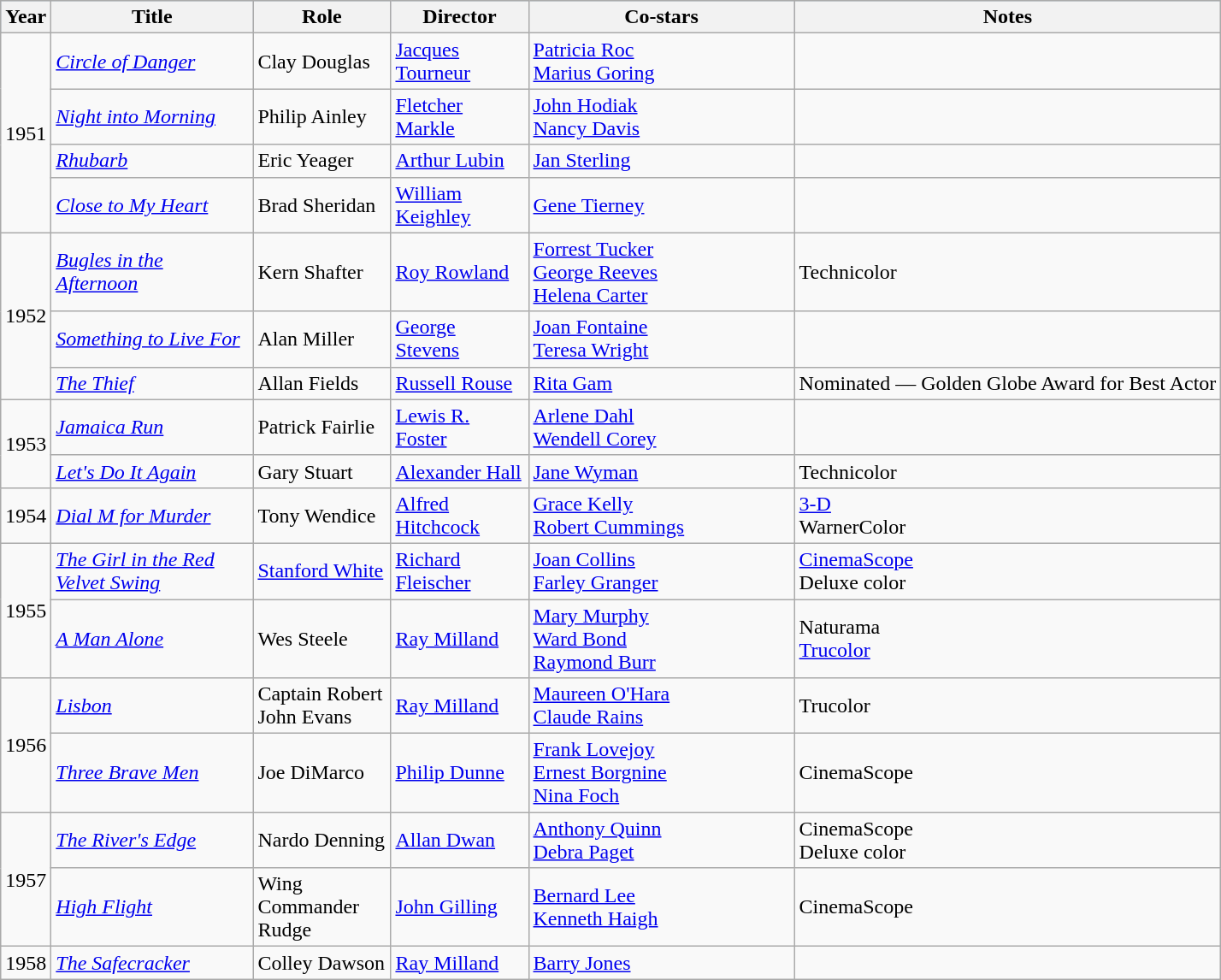<table class="wikitable">
<tr style="background:#b0c4de; text-align:center;">
<th style="width:30px;">Year</th>
<th style="width:150px;">Title</th>
<th style="width:100px;">Role</th>
<th style="width:100px;">Director</th>
<th style="width:200px;">Co-stars</th>
<th>Notes</th>
</tr>
<tr>
<td rowspan=4>1951</td>
<td><em><a href='#'>Circle of Danger</a></em></td>
<td>Clay Douglas</td>
<td><a href='#'>Jacques Tourneur</a></td>
<td><a href='#'>Patricia Roc</a><br><a href='#'>Marius Goring</a></td>
<td></td>
</tr>
<tr>
<td><em><a href='#'>Night into Morning</a></em></td>
<td>Philip Ainley</td>
<td><a href='#'>Fletcher Markle</a></td>
<td><a href='#'>John Hodiak</a><br><a href='#'>Nancy Davis</a></td>
<td></td>
</tr>
<tr>
<td><em><a href='#'>Rhubarb</a></em></td>
<td>Eric Yeager</td>
<td><a href='#'>Arthur Lubin</a></td>
<td><a href='#'>Jan Sterling</a></td>
<td></td>
</tr>
<tr>
<td><em><a href='#'>Close to My Heart</a></em></td>
<td>Brad Sheridan</td>
<td><a href='#'>William Keighley</a></td>
<td><a href='#'>Gene Tierney</a></td>
<td></td>
</tr>
<tr>
<td rowspan=3>1952</td>
<td><em><a href='#'>Bugles in the Afternoon</a></em></td>
<td>Kern Shafter</td>
<td><a href='#'>Roy Rowland</a></td>
<td><a href='#'>Forrest Tucker</a><br><a href='#'>George Reeves</a><br><a href='#'>Helena Carter</a></td>
<td>Technicolor</td>
</tr>
<tr>
<td><em><a href='#'>Something to Live For</a></em></td>
<td>Alan Miller</td>
<td><a href='#'>George Stevens</a></td>
<td><a href='#'>Joan Fontaine</a><br><a href='#'>Teresa Wright</a></td>
<td></td>
</tr>
<tr>
<td><em><a href='#'>The Thief</a></em></td>
<td>Allan Fields</td>
<td><a href='#'>Russell Rouse</a></td>
<td><a href='#'>Rita Gam</a></td>
<td>Nominated — Golden Globe Award for Best Actor</td>
</tr>
<tr>
<td rowspan=2>1953</td>
<td><em><a href='#'>Jamaica Run</a></em></td>
<td>Patrick Fairlie</td>
<td><a href='#'>Lewis R. Foster</a></td>
<td><a href='#'>Arlene Dahl</a><br><a href='#'>Wendell Corey</a></td>
<td></td>
</tr>
<tr>
<td><em><a href='#'>Let's Do It Again</a></em></td>
<td>Gary Stuart</td>
<td><a href='#'>Alexander Hall</a></td>
<td><a href='#'>Jane Wyman</a></td>
<td>Technicolor</td>
</tr>
<tr>
<td>1954</td>
<td><em><a href='#'>Dial M for Murder</a></em></td>
<td>Tony Wendice</td>
<td><a href='#'>Alfred Hitchcock</a></td>
<td><a href='#'>Grace Kelly</a><br><a href='#'>Robert Cummings</a></td>
<td><a href='#'>3-D</a><br>WarnerColor</td>
</tr>
<tr>
<td rowspan=2>1955</td>
<td><em><a href='#'>The Girl in the Red Velvet Swing</a></em></td>
<td><a href='#'>Stanford White</a></td>
<td><a href='#'>Richard Fleischer</a></td>
<td><a href='#'>Joan Collins</a><br><a href='#'>Farley Granger</a></td>
<td><a href='#'>CinemaScope</a><br>Deluxe color</td>
</tr>
<tr>
<td><em><a href='#'>A Man Alone</a></em></td>
<td>Wes Steele</td>
<td><a href='#'>Ray Milland</a></td>
<td><a href='#'>Mary Murphy</a><br><a href='#'>Ward Bond</a><br><a href='#'>Raymond Burr</a></td>
<td>Naturama<br><a href='#'>Trucolor</a></td>
</tr>
<tr>
<td rowspan=2>1956</td>
<td><em><a href='#'>Lisbon</a></em></td>
<td>Captain Robert John Evans</td>
<td><a href='#'>Ray Milland</a></td>
<td><a href='#'>Maureen O'Hara</a><br><a href='#'>Claude Rains</a></td>
<td>Trucolor</td>
</tr>
<tr>
<td><em><a href='#'>Three Brave Men</a></em></td>
<td>Joe DiMarco</td>
<td><a href='#'>Philip Dunne</a></td>
<td><a href='#'>Frank Lovejoy</a><br><a href='#'>Ernest Borgnine</a><br><a href='#'>Nina Foch</a></td>
<td>CinemaScope</td>
</tr>
<tr>
<td rowspan=2>1957</td>
<td><em><a href='#'>The River's Edge</a></em></td>
<td>Nardo Denning</td>
<td><a href='#'>Allan Dwan</a></td>
<td><a href='#'>Anthony Quinn</a><br><a href='#'>Debra Paget</a></td>
<td>CinemaScope<br>Deluxe color</td>
</tr>
<tr>
<td><em><a href='#'>High Flight</a></em></td>
<td>Wing Commander Rudge</td>
<td><a href='#'>John Gilling</a></td>
<td><a href='#'>Bernard Lee</a><br><a href='#'>Kenneth Haigh</a></td>
<td>CinemaScope</td>
</tr>
<tr>
<td>1958</td>
<td><em><a href='#'>The Safecracker</a></em></td>
<td>Colley Dawson</td>
<td><a href='#'>Ray Milland</a></td>
<td><a href='#'>Barry Jones</a></td>
<td></td>
</tr>
</table>
